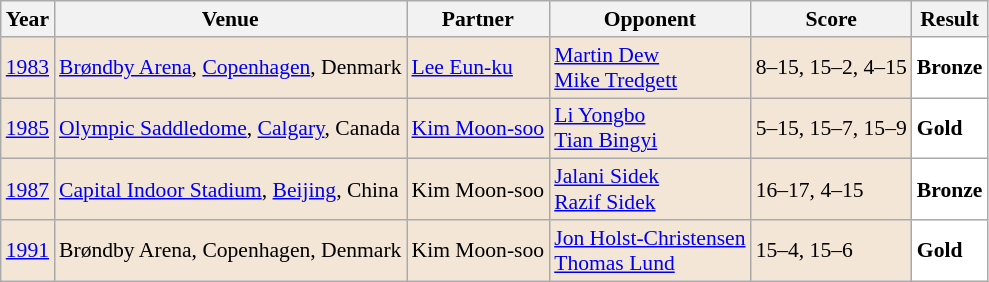<table class="sortable wikitable" style="font-size: 90%;">
<tr>
<th>Year</th>
<th>Venue</th>
<th>Partner</th>
<th>Opponent</th>
<th>Score</th>
<th>Result</th>
</tr>
<tr style="background:#F3E6D7">
<td align="center"><a href='#'>1983</a></td>
<td align="left"><a href='#'>Brøndby Arena</a>, <a href='#'>Copenhagen</a>, Denmark</td>
<td align="left"> <a href='#'>Lee Eun-ku</a></td>
<td align="left"> <a href='#'>Martin Dew</a> <br>  <a href='#'>Mike Tredgett</a></td>
<td align="left">8–15, 15–2, 4–15</td>
<td style="text-align:left; background:white"> <strong>Bronze</strong></td>
</tr>
<tr style="background:#F3E6D7">
<td align="center"><a href='#'>1985</a></td>
<td align="left"><a href='#'>Olympic Saddledome</a>, <a href='#'>Calgary</a>, Canada</td>
<td align="left"> <a href='#'>Kim Moon-soo</a></td>
<td align="left"> <a href='#'>Li Yongbo</a> <br>  <a href='#'>Tian Bingyi</a></td>
<td align="left">5–15, 15–7, 15–9</td>
<td style="text-align:left; background:white"> <strong>Gold</strong></td>
</tr>
<tr style="background:#F3E6D7">
<td align="center"><a href='#'>1987</a></td>
<td align="left"><a href='#'>Capital Indoor Stadium</a>, <a href='#'>Beijing</a>, China</td>
<td align="left"> Kim Moon-soo</td>
<td align="left"> <a href='#'>Jalani Sidek</a> <br>  <a href='#'>Razif Sidek</a></td>
<td align="left">16–17, 4–15</td>
<td style="text-align:left; background:white"> <strong>Bronze</strong></td>
</tr>
<tr style="background:#F3E6D7">
<td align="center"><a href='#'>1991</a></td>
<td align="left">Brøndby Arena, Copenhagen, Denmark</td>
<td align="left"> Kim Moon-soo</td>
<td align="left"> <a href='#'>Jon Holst-Christensen</a> <br>  <a href='#'>Thomas Lund</a></td>
<td align="left">15–4, 15–6</td>
<td style="text-align:left; background:white"> <strong>Gold</strong></td>
</tr>
</table>
